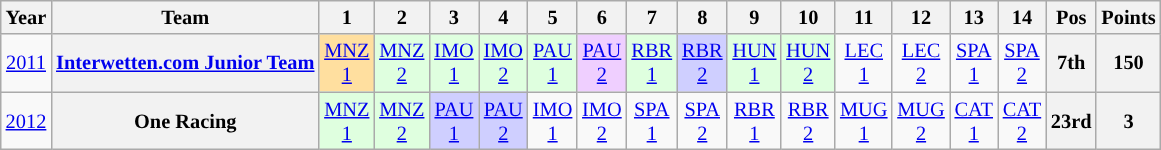<table class="wikitable" style="text-align:center; font-size:85%">
<tr>
<th>Year</th>
<th>Team</th>
<th>1</th>
<th>2</th>
<th>3</th>
<th>4</th>
<th>5</th>
<th>6</th>
<th>7</th>
<th>8</th>
<th>9</th>
<th>10</th>
<th>11</th>
<th>12</th>
<th>13</th>
<th>14</th>
<th>Pos</th>
<th>Points</th>
</tr>
<tr>
<td><a href='#'>2011</a></td>
<th nowrap><a href='#'>Interwetten.com Junior Team</a></th>
<td style="background:#FFDF9F;"><a href='#'>MNZ<br>1</a><br></td>
<td style="background:#DFFFDF;"><a href='#'>MNZ<br>2</a><br></td>
<td style="background:#DFFFDF;"><a href='#'>IMO<br>1</a><br></td>
<td style="background:#DFFFDF;"><a href='#'>IMO<br>2</a><br></td>
<td style="background:#DFFFDF;"><a href='#'>PAU<br>1</a><br></td>
<td style="background:#EFCFFF;"><a href='#'>PAU<br>2</a><br></td>
<td style="background:#DFFFDF;"><a href='#'>RBR<br>1</a><br></td>
<td style="background:#CFCFFF;"><a href='#'>RBR<br>2</a><br></td>
<td style="background:#DFFFDF;"><a href='#'>HUN<br>1</a><br></td>
<td style="background:#DFFFDF;"><a href='#'>HUN<br>2</a><br></td>
<td style="background:#;"><a href='#'>LEC<br>1</a><br></td>
<td style="background:#;"><a href='#'>LEC<br>2</a><br></td>
<td style="background:#;"><a href='#'>SPA<br>1</a><br></td>
<td style="background:#;"><a href='#'>SPA<br>2</a><br></td>
<th>7th</th>
<th>150</th>
</tr>
<tr>
<td><a href='#'>2012</a></td>
<th nowrap>One Racing</th>
<td style="background:#DFFFDF;"><a href='#'>MNZ<br>1</a><br></td>
<td style="background:#DFFFDF;"><a href='#'>MNZ<br>2</a><br></td>
<td style="background:#CFCFFF;"><a href='#'>PAU<br>1</a><br></td>
<td style="background:#CFCFFF;"><a href='#'>PAU<br>2</a><br></td>
<td style="background:#;"><a href='#'>IMO<br>1</a><br></td>
<td style="background:#;"><a href='#'>IMO<br>2</a><br></td>
<td style="background:#;"><a href='#'>SPA<br>1</a><br></td>
<td style="background:#;"><a href='#'>SPA<br>2</a><br></td>
<td style="background:#;"><a href='#'>RBR<br>1</a><br></td>
<td style="background:#;"><a href='#'>RBR<br>2</a><br></td>
<td style="background:#;"><a href='#'>MUG<br>1</a><br></td>
<td style="background:#;"><a href='#'>MUG<br>2</a><br></td>
<td style="background:#;"><a href='#'>CAT<br>1</a><br></td>
<td style="background:#;"><a href='#'>CAT<br>2</a><br></td>
<th>23rd</th>
<th>3</th>
</tr>
</table>
